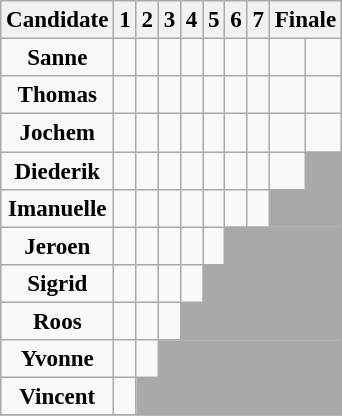<table class="wikitable" border="2" class="wikitable" style="text-align:center;font-size:96%">
<tr>
<th>Candidate</th>
<th>1</th>
<th>2</th>
<th>3</th>
<th>4</th>
<th>5</th>
<th>6</th>
<th>7</th>
<th colspan=2>Finale</th>
</tr>
<tr>
<td><strong>Sanne</strong></td>
<td></td>
<td></td>
<td></td>
<td></td>
<td></td>
<td></td>
<td></td>
<td></td>
<td></td>
</tr>
<tr>
<td><strong>Thomas</strong></td>
<td></td>
<td></td>
<td></td>
<td></td>
<td></td>
<td></td>
<td></td>
<td></td>
<td></td>
</tr>
<tr>
<td><strong>Jochem</strong></td>
<td></td>
<td></td>
<td></td>
<td></td>
<td></td>
<td></td>
<td></td>
<td></td>
<td></td>
</tr>
<tr>
<td><strong>Diederik</strong></td>
<td></td>
<td></td>
<td></td>
<td></td>
<td></td>
<td></td>
<td></td>
<td></td>
<td bgcolor=darkgray></td>
</tr>
<tr>
<td><strong>Imanuelle</strong></td>
<td></td>
<td></td>
<td></td>
<td></td>
<td></td>
<td></td>
<td></td>
<td colspan=2 bgcolor=darkgray></td>
</tr>
<tr>
<td><strong>Jeroen</strong></td>
<td></td>
<td></td>
<td></td>
<td></td>
<td></td>
<td colspan=4 bgcolor=darkgray></td>
</tr>
<tr>
<td><strong>Sigrid</strong></td>
<td></td>
<td></td>
<td></td>
<td></td>
<td colspan=5 bgcolor=darkgray></td>
</tr>
<tr>
<td><strong>Roos</strong></td>
<td></td>
<td></td>
<td></td>
<td colspan=6 bgcolor=darkgray></td>
</tr>
<tr>
<td><strong>Yvonne</strong></td>
<td></td>
<td></td>
<td colspan=7 bgcolor=darkgray></td>
</tr>
<tr>
<td><strong>Vincent</strong></td>
<td></td>
<td colspan=8 bgcolor=darkgray></td>
</tr>
<tr>
</tr>
</table>
